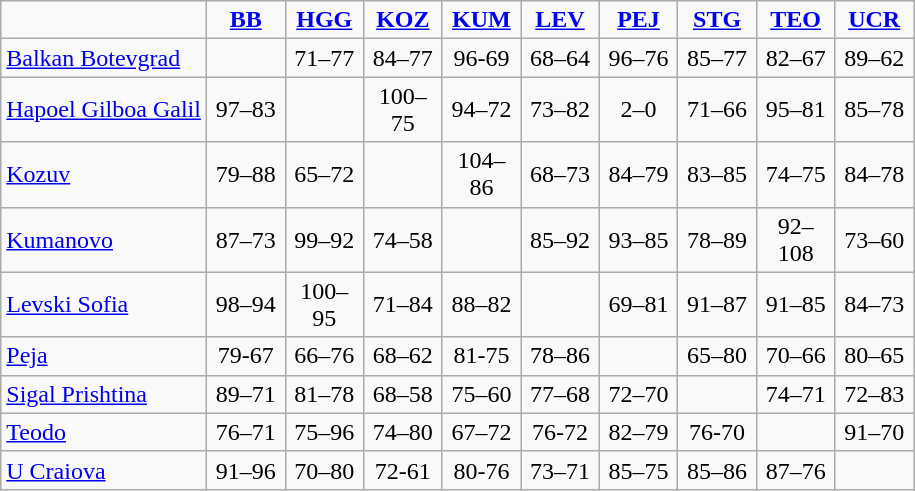<table style="text-align: center" class="wikitable">
<tr>
<td></td>
<td width=45><strong><a href='#'>BB</a></strong></td>
<td width=45><strong><a href='#'>HGG</a></strong></td>
<td width=45><strong><a href='#'>KOZ</a></strong></td>
<td width=45><strong><a href='#'>KUM</a></strong></td>
<td width=45><strong><a href='#'>LEV</a></strong></td>
<td width=45><strong><a href='#'>PEJ</a></strong></td>
<td width=45><strong><a href='#'>STG</a></strong></td>
<td width=45><strong><a href='#'>TEO</a></strong></td>
<td width=45><strong><a href='#'>UCR</a></strong></td>
</tr>
<tr>
<td align=left> <a href='#'>Balkan Botevgrad</a></td>
<td></td>
<td>71–77</td>
<td>84–77</td>
<td>96-69</td>
<td>68–64</td>
<td>96–76</td>
<td>85–77</td>
<td>82–67</td>
<td>89–62</td>
</tr>
<tr>
<td align=left> <a href='#'>Hapoel Gilboa Galil</a></td>
<td>97–83</td>
<td></td>
<td>100–75</td>
<td>94–72</td>
<td>73–82</td>
<td>2–0</td>
<td>71–66</td>
<td>95–81</td>
<td>85–78</td>
</tr>
<tr>
<td align=left> <a href='#'>Kozuv</a></td>
<td>79–88</td>
<td>65–72</td>
<td></td>
<td>104–86</td>
<td>68–73</td>
<td>84–79</td>
<td>83–85</td>
<td>74–75</td>
<td>84–78</td>
</tr>
<tr>
<td align=left> <a href='#'>Kumanovo</a></td>
<td>87–73</td>
<td>99–92</td>
<td>74–58</td>
<td></td>
<td>85–92</td>
<td>93–85</td>
<td>78–89</td>
<td>92–108</td>
<td>73–60</td>
</tr>
<tr>
<td align=left> <a href='#'>Levski Sofia</a></td>
<td>98–94</td>
<td>100–95</td>
<td>71–84</td>
<td>88–82</td>
<td></td>
<td>69–81</td>
<td>91–87</td>
<td>91–85</td>
<td>84–73</td>
</tr>
<tr>
<td align=left> <a href='#'>Peja</a></td>
<td>79-67</td>
<td>66–76</td>
<td>68–62</td>
<td>81-75</td>
<td>78–86</td>
<td></td>
<td>65–80</td>
<td>70–66</td>
<td>80–65</td>
</tr>
<tr>
<td align=left> <a href='#'>Sigal Prishtina</a></td>
<td>89–71</td>
<td>81–78</td>
<td>68–58</td>
<td>75–60</td>
<td>77–68</td>
<td>72–70</td>
<td></td>
<td>74–71</td>
<td>72–83</td>
</tr>
<tr>
<td align=left> <a href='#'>Teodo</a></td>
<td>76–71</td>
<td>75–96</td>
<td>74–80</td>
<td>67–72</td>
<td>76-72</td>
<td>82–79</td>
<td>76-70</td>
<td></td>
<td>91–70</td>
</tr>
<tr>
<td align=left> <a href='#'>U Craiova</a></td>
<td>91–96</td>
<td>70–80</td>
<td>72-61</td>
<td>80-76</td>
<td>73–71</td>
<td>85–75</td>
<td>85–86</td>
<td>87–76</td>
<td></td>
</tr>
</table>
